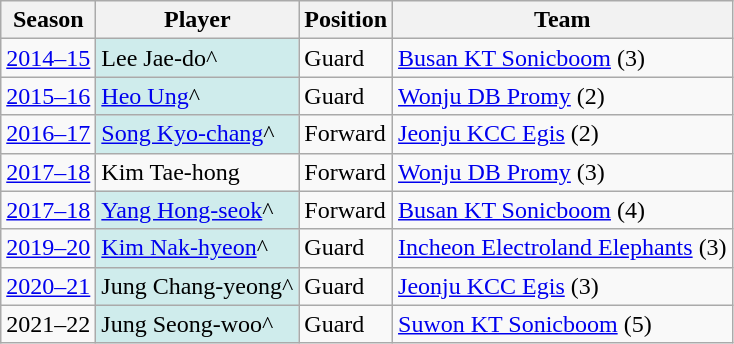<table class="wikitable plainrowheaders sortable" summary="Season (sortable), Player (sortable), Position (sortable), Nationality (sortable) and Team (sortable)">
<tr>
<th scope="col">Season</th>
<th scope="col">Player</th>
<th scope="col">Position</th>
<th scope="col">Team</th>
</tr>
<tr>
<td><a href='#'>2014–15</a></td>
<td scope="row" style="background-color:#CFECEC">Lee Jae-do^</td>
<td>Guard</td>
<td><a href='#'>Busan KT Sonicboom</a> (3)</td>
</tr>
<tr>
<td><a href='#'>2015–16</a></td>
<td scope="row" style="background-color:#CFECEC"><a href='#'>Heo Ung</a>^</td>
<td>Guard</td>
<td><a href='#'>Wonju DB Promy</a> (2)</td>
</tr>
<tr>
<td><a href='#'>2016–17</a></td>
<td scope="row" style="background-color:#CFECEC"><a href='#'>Song Kyo-chang</a>^</td>
<td>Forward</td>
<td><a href='#'>Jeonju KCC Egis</a> (2)</td>
</tr>
<tr>
<td><a href='#'>2017–18</a></td>
<td>Kim Tae-hong</td>
<td>Forward</td>
<td><a href='#'>Wonju DB Promy</a> (3)</td>
</tr>
<tr>
<td><a href='#'>2017–18</a></td>
<td scope="row" style="background-color:#CFECEC"><a href='#'>Yang Hong-seok</a>^</td>
<td>Forward</td>
<td><a href='#'>Busan KT Sonicboom</a> (4)</td>
</tr>
<tr>
<td><a href='#'>2019–20</a></td>
<td scope="row" style="background-color:#CFECEC"><a href='#'>Kim Nak-hyeon</a>^</td>
<td>Guard</td>
<td><a href='#'>Incheon Electroland Elephants</a> (3)</td>
</tr>
<tr>
<td><a href='#'>2020–21</a></td>
<td scope="row" style="background-color:#CFECEC">Jung Chang-yeong^</td>
<td>Guard</td>
<td><a href='#'>Jeonju KCC Egis</a> (3)</td>
</tr>
<tr>
<td>2021–22</td>
<td scope="row" style="background-color:#CFECEC">Jung Seong-woo^</td>
<td>Guard</td>
<td><a href='#'>Suwon KT Sonicboom</a> (5)</td>
</tr>
</table>
